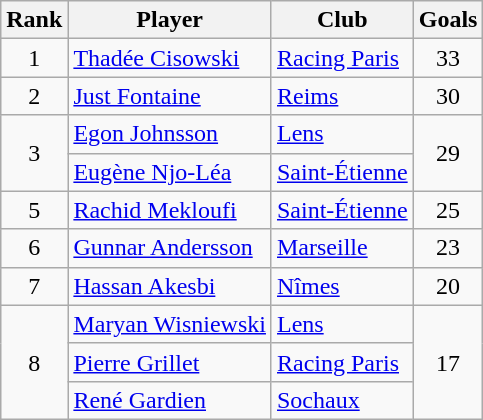<table class="wikitable" style="text-align:center">
<tr>
<th>Rank</th>
<th>Player</th>
<th>Club</th>
<th>Goals</th>
</tr>
<tr>
<td>1</td>
<td align="left">  <a href='#'>Thadée Cisowski</a></td>
<td align="left"><a href='#'>Racing Paris</a></td>
<td>33</td>
</tr>
<tr>
<td>2</td>
<td align="left"> <a href='#'>Just Fontaine</a></td>
<td align="left"><a href='#'>Reims</a></td>
<td>30</td>
</tr>
<tr>
<td rowspan="2">3</td>
<td align="left"> <a href='#'>Egon Johnsson</a></td>
<td align="left"><a href='#'>Lens</a></td>
<td rowspan="2">29</td>
</tr>
<tr>
<td align="left"> <a href='#'>Eugène Njo-Léa</a></td>
<td align="left"><a href='#'>Saint-Étienne</a></td>
</tr>
<tr>
<td>5</td>
<td align="left"> <a href='#'>Rachid Mekloufi</a></td>
<td align="left"><a href='#'>Saint-Étienne</a></td>
<td>25</td>
</tr>
<tr>
<td>6</td>
<td align="left"> <a href='#'>Gunnar Andersson</a></td>
<td align="left"><a href='#'>Marseille</a></td>
<td>23</td>
</tr>
<tr>
<td>7</td>
<td align="left"> <a href='#'>Hassan Akesbi</a></td>
<td align="left"><a href='#'>Nîmes</a></td>
<td>20</td>
</tr>
<tr>
<td rowspan="3">8</td>
<td align="left"> <a href='#'>Maryan Wisniewski</a></td>
<td align="left"><a href='#'>Lens</a></td>
<td rowspan="3">17</td>
</tr>
<tr>
<td align="left"> <a href='#'>Pierre Grillet</a></td>
<td align="left"><a href='#'>Racing Paris</a></td>
</tr>
<tr>
<td align="left"> <a href='#'>René Gardien</a></td>
<td align="left"><a href='#'>Sochaux</a></td>
</tr>
</table>
